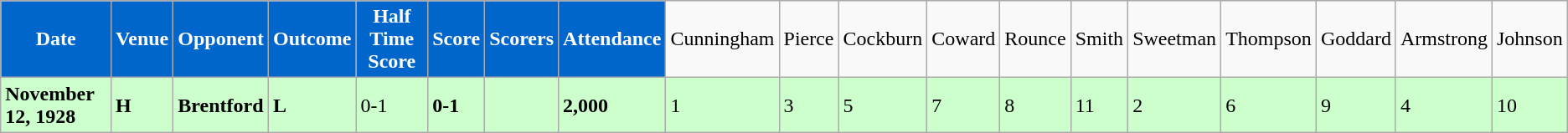<table class="wikitable">
<tr>
<td style="background:#0066CC; color:#FFFFFF; text-align:center;"><strong>Date</strong></td>
<td style="background:#0066CC; color:#FFFFFF; text-align:center;"><strong>Venue</strong></td>
<td style="background:#0066CC; color:#FFFFFF; text-align:center;"><strong>Opponent</strong></td>
<td style="background:#0066CC; color:#FFFFFF; text-align:center;"><strong>Outcome</strong></td>
<td style="background:#0066CC; color:#FFFFFF; text-align:center;"><strong>Half Time Score</strong></td>
<td style="background:#0066CC; color:#FFFFFF; text-align:center;"><strong>Score</strong></td>
<td style="background:#0066CC; color:#FFFFFF; text-align:center;"><strong>Scorers</strong></td>
<td style="background:#0066CC; color:#FFFFFF; text-align:center;"><strong>Attendance</strong></td>
<td>Cunningham</td>
<td>Pierce</td>
<td>Cockburn</td>
<td>Coward</td>
<td>Rounce</td>
<td>Smith</td>
<td>Sweetman</td>
<td>Thompson</td>
<td>Goddard</td>
<td>Armstrong</td>
<td>Johnson</td>
</tr>
<tr bgcolor="#CCFFCC">
<td><strong>November 12, 1928</strong></td>
<td><strong>H</strong></td>
<td><strong>Brentford</strong></td>
<td><strong>L</strong></td>
<td>0-1</td>
<td><strong>0-1</strong></td>
<td></td>
<td><strong>2,000</strong></td>
<td>1</td>
<td>3</td>
<td>5</td>
<td>7</td>
<td>8</td>
<td>11</td>
<td>2</td>
<td>6</td>
<td>9</td>
<td>4</td>
<td>10</td>
</tr>
</table>
